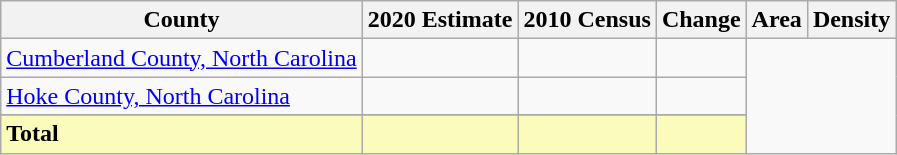<table class="wikitable sortable">
<tr>
<th data-sort-type="text">County</th>
<th data-sort-type="number">2020 Estimate</th>
<th data-sort-type="number">2010 Census</th>
<th data-sort-type="number">Change</th>
<th data-sort-type="number">Area</th>
<th data-sort-type="number">Density</th>
</tr>
<tr>
<td><a href='#'>Cumberland County, North Carolina</a></td>
<td></td>
<td></td>
<td></td>
</tr>
<tr>
<td><a href='#'>Hoke County, North Carolina</a></td>
<td></td>
<td></td>
<td></td>
</tr>
<tr>
</tr>
<tr class=sortbottom style = "background:#fbfbbb">
<td><strong>Total</strong></td>
<td></td>
<td></td>
<td></td>
</tr>
</table>
